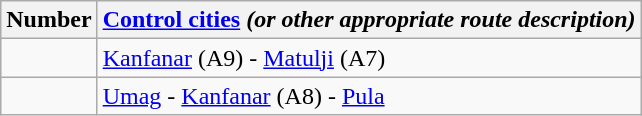<table class="wikitable">
<tr>
<th>Number</th>
<th><a href='#'>Control cities</a> <em>(or other appropriate route description)</em></th>
</tr>
<tr>
<td></td>
<td><a href='#'>Kanfanar</a> (A9) - <a href='#'>Matulji</a> (A7)</td>
</tr>
<tr>
<td></td>
<td><a href='#'>Umag</a> - <a href='#'>Kanfanar</a> (A8) - <a href='#'>Pula</a></td>
</tr>
</table>
